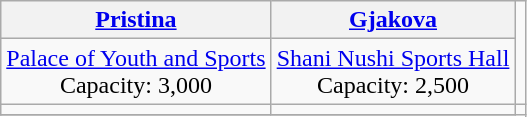<table class="wikitable" style="text-align:center;">
<tr>
<th><a href='#'>Pristina</a></th>
<th><a href='#'>Gjakova</a></th>
<td rowspan=2><br></td>
</tr>
<tr>
<td><a href='#'>Palace of Youth and Sports</a><br>Capacity: 3,000</td>
<td><a href='#'>Shani Nushi Sports Hall</a><br>Capacity: 2,500</td>
</tr>
<tr>
<td></td>
<td></td>
</tr>
<tr>
</tr>
</table>
